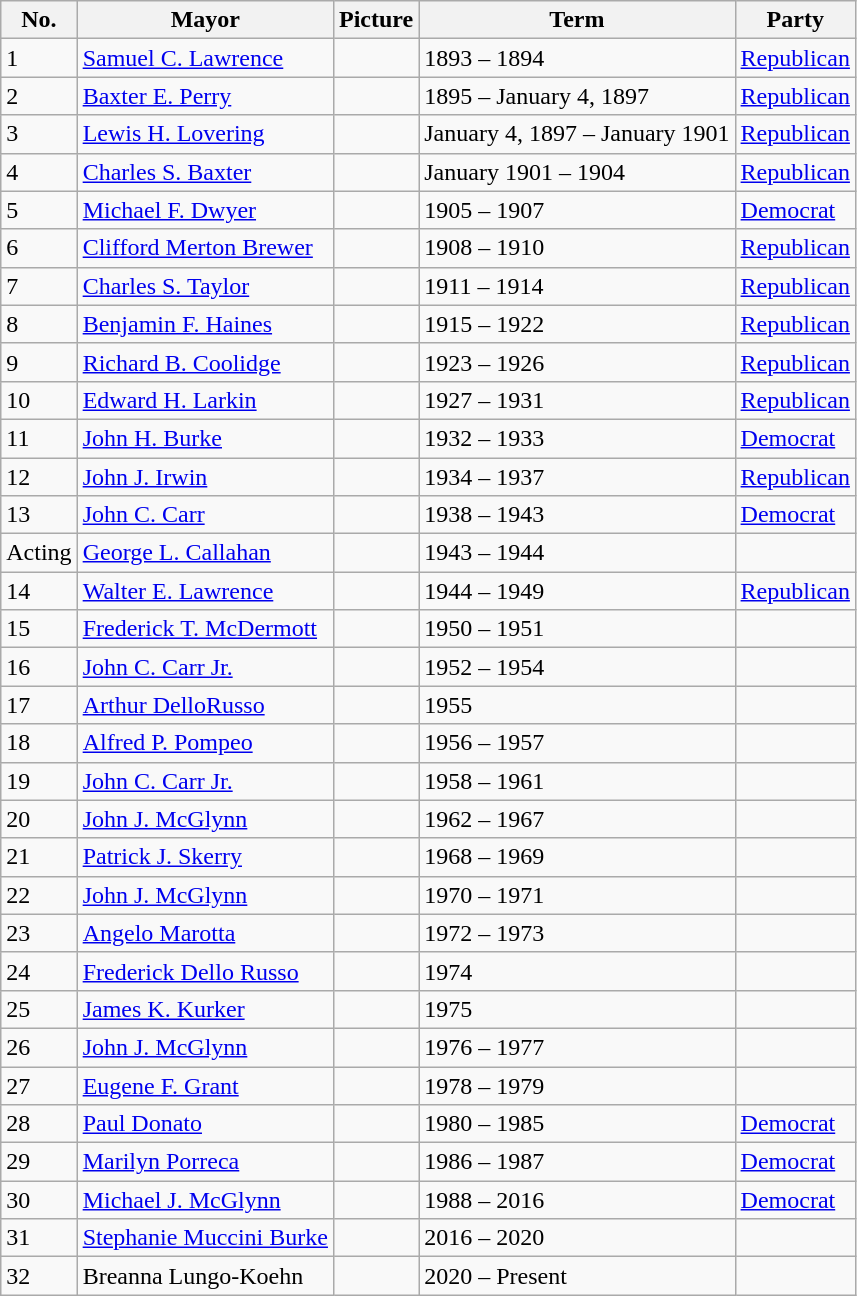<table class="wikitable">
<tr>
<th>No.</th>
<th>Mayor</th>
<th>Picture</th>
<th>Term</th>
<th>Party</th>
</tr>
<tr>
<td>1</td>
<td><a href='#'>Samuel C. Lawrence</a></td>
<td></td>
<td>1893 – 1894</td>
<td><a href='#'>Republican</a></td>
</tr>
<tr>
<td>2</td>
<td><a href='#'>Baxter E. Perry</a></td>
<td></td>
<td>1895 – January 4, 1897</td>
<td><a href='#'>Republican</a></td>
</tr>
<tr>
<td>3</td>
<td><a href='#'>Lewis H. Lovering</a></td>
<td></td>
<td>January 4, 1897 – January 1901</td>
<td><a href='#'>Republican</a></td>
</tr>
<tr>
<td>4</td>
<td><a href='#'>Charles S. Baxter</a></td>
<td></td>
<td>January 1901 – 1904</td>
<td><a href='#'>Republican</a></td>
</tr>
<tr>
<td>5</td>
<td><a href='#'>Michael F. Dwyer</a></td>
<td></td>
<td>1905 – 1907</td>
<td><a href='#'>Democrat</a></td>
</tr>
<tr>
<td>6</td>
<td><a href='#'>Clifford Merton Brewer</a></td>
<td></td>
<td>1908 – 1910</td>
<td><a href='#'>Republican</a></td>
</tr>
<tr>
<td>7</td>
<td><a href='#'>Charles S. Taylor</a></td>
<td></td>
<td>1911 – 1914</td>
<td><a href='#'>Republican</a></td>
</tr>
<tr>
<td>8</td>
<td><a href='#'>Benjamin F. Haines</a></td>
<td></td>
<td>1915 – 1922</td>
<td><a href='#'>Republican</a></td>
</tr>
<tr>
<td>9</td>
<td><a href='#'>Richard B. Coolidge</a></td>
<td></td>
<td>1923 – 1926</td>
<td><a href='#'>Republican</a></td>
</tr>
<tr>
<td>10</td>
<td><a href='#'>Edward H. Larkin</a></td>
<td></td>
<td>1927 – 1931</td>
<td><a href='#'>Republican</a></td>
</tr>
<tr>
<td>11</td>
<td><a href='#'>John H. Burke</a></td>
<td></td>
<td>1932 – 1933</td>
<td><a href='#'>Democrat</a></td>
</tr>
<tr>
<td>12</td>
<td><a href='#'>John J. Irwin</a></td>
<td></td>
<td>1934 – 1937</td>
<td><a href='#'>Republican</a></td>
</tr>
<tr>
<td>13</td>
<td><a href='#'>John C. Carr</a></td>
<td></td>
<td>1938 – 1943</td>
<td><a href='#'>Democrat</a></td>
</tr>
<tr>
<td>Acting</td>
<td><a href='#'>George L. Callahan</a></td>
<td></td>
<td>1943 – 1944</td>
<td></td>
</tr>
<tr>
<td>14</td>
<td><a href='#'>Walter E. Lawrence</a></td>
<td></td>
<td>1944 – 1949</td>
<td><a href='#'>Republican</a></td>
</tr>
<tr>
<td>15</td>
<td><a href='#'>Frederick T. McDermott</a></td>
<td></td>
<td>1950 – 1951</td>
<td></td>
</tr>
<tr>
<td>16</td>
<td><a href='#'>John C. Carr Jr.</a></td>
<td></td>
<td>1952 – 1954</td>
<td></td>
</tr>
<tr>
<td>17</td>
<td><a href='#'>Arthur DelloRusso</a></td>
<td></td>
<td>1955</td>
<td></td>
</tr>
<tr>
<td>18</td>
<td><a href='#'>Alfred P. Pompeo</a></td>
<td></td>
<td>1956 – 1957</td>
<td></td>
</tr>
<tr>
<td>19</td>
<td><a href='#'>John C. Carr Jr.</a></td>
<td></td>
<td>1958 – 1961</td>
<td></td>
</tr>
<tr>
<td>20</td>
<td><a href='#'>John J. McGlynn</a></td>
<td></td>
<td>1962 – 1967</td>
<td></td>
</tr>
<tr>
<td>21</td>
<td><a href='#'>Patrick J. Skerry</a></td>
<td></td>
<td>1968 – 1969</td>
<td></td>
</tr>
<tr>
<td>22</td>
<td><a href='#'>John J. McGlynn</a></td>
<td></td>
<td>1970 – 1971</td>
<td></td>
</tr>
<tr>
<td>23</td>
<td><a href='#'>Angelo Marotta</a></td>
<td></td>
<td>1972 – 1973</td>
<td></td>
</tr>
<tr>
<td>24</td>
<td><a href='#'>Frederick Dello Russo</a></td>
<td></td>
<td>1974</td>
<td></td>
</tr>
<tr>
<td>25</td>
<td><a href='#'>James K. Kurker</a></td>
<td></td>
<td>1975</td>
<td></td>
</tr>
<tr>
<td>26</td>
<td><a href='#'>John J. McGlynn</a></td>
<td></td>
<td>1976 – 1977</td>
<td></td>
</tr>
<tr>
<td>27</td>
<td><a href='#'>Eugene F. Grant</a></td>
<td></td>
<td>1978 – 1979</td>
<td></td>
</tr>
<tr>
<td>28</td>
<td><a href='#'>Paul Donato</a></td>
<td></td>
<td>1980 – 1985</td>
<td><a href='#'>Democrat</a></td>
</tr>
<tr>
<td>29</td>
<td><a href='#'>Marilyn Porreca</a></td>
<td></td>
<td>1986 – 1987</td>
<td><a href='#'>Democrat</a></td>
</tr>
<tr>
<td>30</td>
<td><a href='#'>Michael J. McGlynn</a></td>
<td></td>
<td>1988 – 2016</td>
<td><a href='#'>Democrat</a></td>
</tr>
<tr>
<td>31</td>
<td><a href='#'>Stephanie Muccini Burke</a></td>
<td></td>
<td>2016 – 2020</td>
<td></td>
</tr>
<tr>
<td>32</td>
<td>Breanna Lungo-Koehn</td>
<td></td>
<td>2020 – Present</td>
<td></td>
</tr>
</table>
